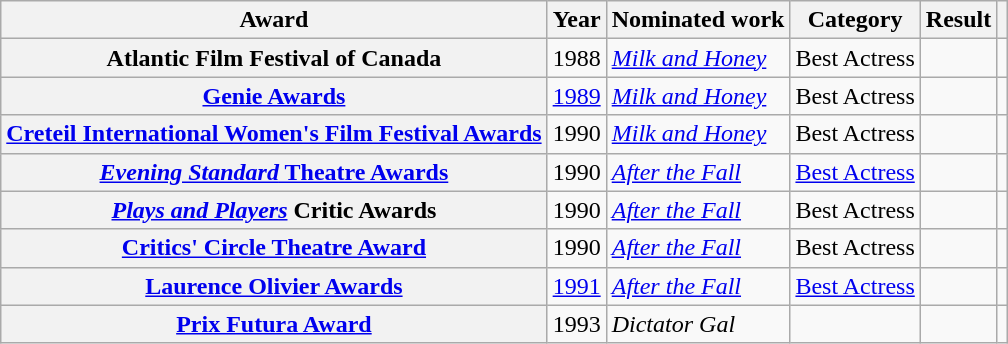<table class="wikitable sortable plainrowheaders">
<tr>
<th scope="col">Award</th>
<th scope="col">Year</th>
<th scope="col">Nominated work</th>
<th scope="col">Category</th>
<th scope="col">Result</th>
<th scope="col"></th>
</tr>
<tr>
<th scope="row">Atlantic Film Festival of Canada</th>
<td style="text-align:center;">1988</td>
<td><em><a href='#'>Milk and Honey</a></em></td>
<td>Best Actress</td>
<td></td>
<td style="text-align:center;"></td>
</tr>
<tr>
<th scope="row"><a href='#'>Genie Awards</a></th>
<td style="text-align:center;"><a href='#'>1989</a></td>
<td><em><a href='#'>Milk and Honey</a></em></td>
<td>Best Actress</td>
<td></td>
<td style="text-align:center;"></td>
</tr>
<tr>
<th scope="row"><a href='#'>Creteil International Women's Film Festival Awards</a></th>
<td style="text-align:center;">1990</td>
<td><em><a href='#'>Milk and Honey</a></em></td>
<td>Best Actress</td>
<td></td>
<td style="text-align:center;"></td>
</tr>
<tr>
<th scope="row"><a href='#'><em>Evening Standard</em> Theatre Awards</a></th>
<td style="text-align:center;">1990</td>
<td><em><a href='#'>After the Fall</a></em></td>
<td><a href='#'>Best Actress</a></td>
<td></td>
<td style="text-align:center;"></td>
</tr>
<tr>
<th scope="row"><em><a href='#'>Plays and Players</a></em> Critic Awards</th>
<td style="text-align:center;">1990</td>
<td><em><a href='#'>After the Fall</a></em></td>
<td>Best Actress</td>
<td></td>
<td style="text-align:center;"></td>
</tr>
<tr>
<th scope="row"><a href='#'>Critics' Circle Theatre Award</a></th>
<td style="text-align:center;">1990</td>
<td><em><a href='#'>After the Fall</a></em></td>
<td>Best Actress</td>
<td></td>
<td style="text-align:center;"></td>
</tr>
<tr>
<th scope="row"><a href='#'>Laurence Olivier Awards</a></th>
<td style="text-align:center;"><a href='#'>1991</a></td>
<td><em><a href='#'>After the Fall</a></em></td>
<td><a href='#'>Best Actress</a></td>
<td></td>
<td style="text-align:center;"></td>
</tr>
<tr>
<th scope="row"><a href='#'>Prix Futura Award</a></th>
<td style="text-align:center;">1993</td>
<td><em>Dictator Gal</em></td>
<td></td>
<td></td>
<td style="text-align:center;"></td>
</tr>
</table>
